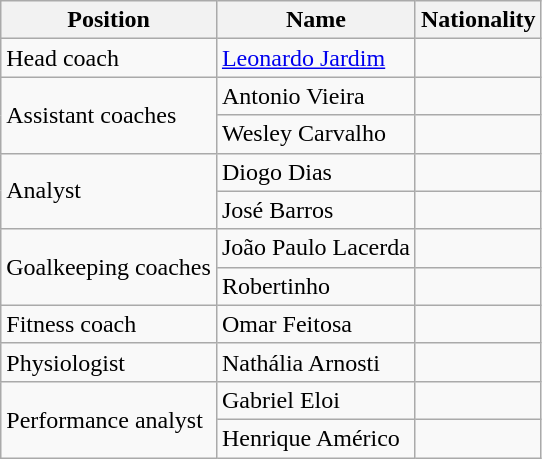<table class="wikitable">
<tr>
<th>Position</th>
<th>Name</th>
<th>Nationality</th>
</tr>
<tr>
<td rowspan=1>Head coach</td>
<td><a href='#'>Leonardo Jardim</a></td>
<td></td>
</tr>
<tr>
<td rowspan=2>Assistant coaches</td>
<td>Antonio Vieira</td>
<td></td>
</tr>
<tr>
<td>Wesley Carvalho</td>
<td></td>
</tr>
<tr>
<td rowspan=2>Analyst</td>
<td>Diogo Dias</td>
<td></td>
</tr>
<tr>
<td>José Barros</td>
<td></td>
</tr>
<tr>
<td rowspan=2>Goalkeeping coaches</td>
<td>João Paulo Lacerda</td>
<td></td>
</tr>
<tr>
<td>Robertinho</td>
<td></td>
</tr>
<tr>
<td rowspan=1>Fitness coach</td>
<td>Omar Feitosa</td>
<td></td>
</tr>
<tr>
<td rowspan=1>Physiologist</td>
<td>Nathália Arnosti</td>
<td></td>
</tr>
<tr>
<td rowspan=2>Performance analyst</td>
<td>Gabriel Eloi</td>
<td></td>
</tr>
<tr>
<td>Henrique Américo</td>
<td></td>
</tr>
</table>
